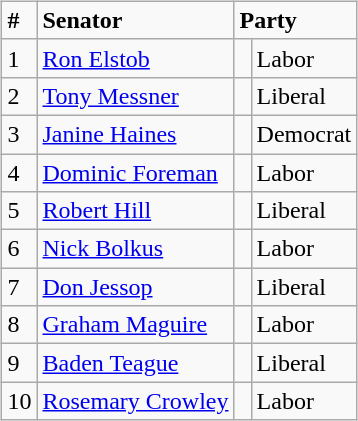<table style="width:100%;">
<tr>
<td><br>

<br><br><br><br><br><br><br><br><br><br><br><br><br><br></td>
<td align=right><br><table class="wikitable">
<tr>
<td><strong>#</strong></td>
<td><strong>Senator</strong></td>
<td colspan="2"><strong>Party</strong></td>
</tr>
<tr>
<td>1</td>
<td><a href='#'>Ron Elstob</a></td>
<td> </td>
<td>Labor</td>
</tr>
<tr>
<td>2</td>
<td><a href='#'>Tony Messner</a></td>
<td> </td>
<td>Liberal</td>
</tr>
<tr>
<td>3</td>
<td><a href='#'>Janine Haines</a></td>
<td> </td>
<td>Democrat</td>
</tr>
<tr>
<td>4</td>
<td><a href='#'>Dominic Foreman</a></td>
<td> </td>
<td>Labor</td>
</tr>
<tr>
<td>5</td>
<td><a href='#'>Robert Hill</a></td>
<td> </td>
<td>Liberal</td>
</tr>
<tr>
<td>6</td>
<td><a href='#'>Nick Bolkus</a></td>
<td> </td>
<td>Labor</td>
</tr>
<tr>
<td>7</td>
<td><a href='#'>Don Jessop</a></td>
<td> </td>
<td>Liberal</td>
</tr>
<tr>
<td>8</td>
<td><a href='#'>Graham Maguire</a></td>
<td> </td>
<td>Labor</td>
</tr>
<tr>
<td>9</td>
<td><a href='#'>Baden Teague</a></td>
<td> </td>
<td>Liberal</td>
</tr>
<tr>
<td>10</td>
<td><a href='#'>Rosemary Crowley</a></td>
<td> </td>
<td>Labor</td>
</tr>
</table>
</td>
</tr>
</table>
